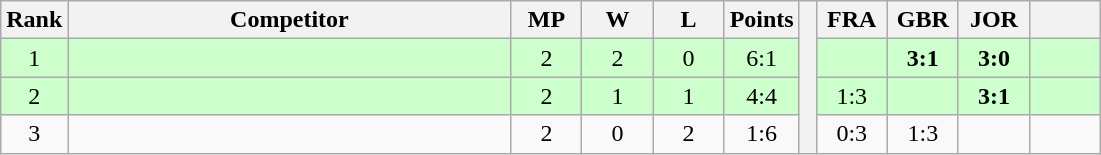<table class="wikitable" style="text-align:center">
<tr>
<th>Rank</th>
<th style="width:18em">Competitor</th>
<th style="width:2.5em">MP</th>
<th style="width:2.5em">W</th>
<th style="width:2.5em">L</th>
<th>Points</th>
<th rowspan="4"> </th>
<th style="width:2.5em">FRA</th>
<th style="width:2.5em">GBR</th>
<th style="width:2.5em">JOR</th>
<th style="width:2.5em"></th>
</tr>
<tr style="background:#cfc;">
<td>1</td>
<td style="text-align:left"></td>
<td>2</td>
<td>2</td>
<td>0</td>
<td>6:1</td>
<td></td>
<td><strong>3:1</strong></td>
<td><strong>3:0</strong></td>
<td></td>
</tr>
<tr style="background:#cfc;">
<td>2</td>
<td style="text-align:left"></td>
<td>2</td>
<td>1</td>
<td>1</td>
<td>4:4</td>
<td>1:3</td>
<td></td>
<td><strong>3:1</strong></td>
<td></td>
</tr>
<tr>
<td>3</td>
<td style="text-align:left"></td>
<td>2</td>
<td>0</td>
<td>2</td>
<td>1:6</td>
<td>0:3</td>
<td>1:3</td>
<td></td>
<td></td>
</tr>
</table>
